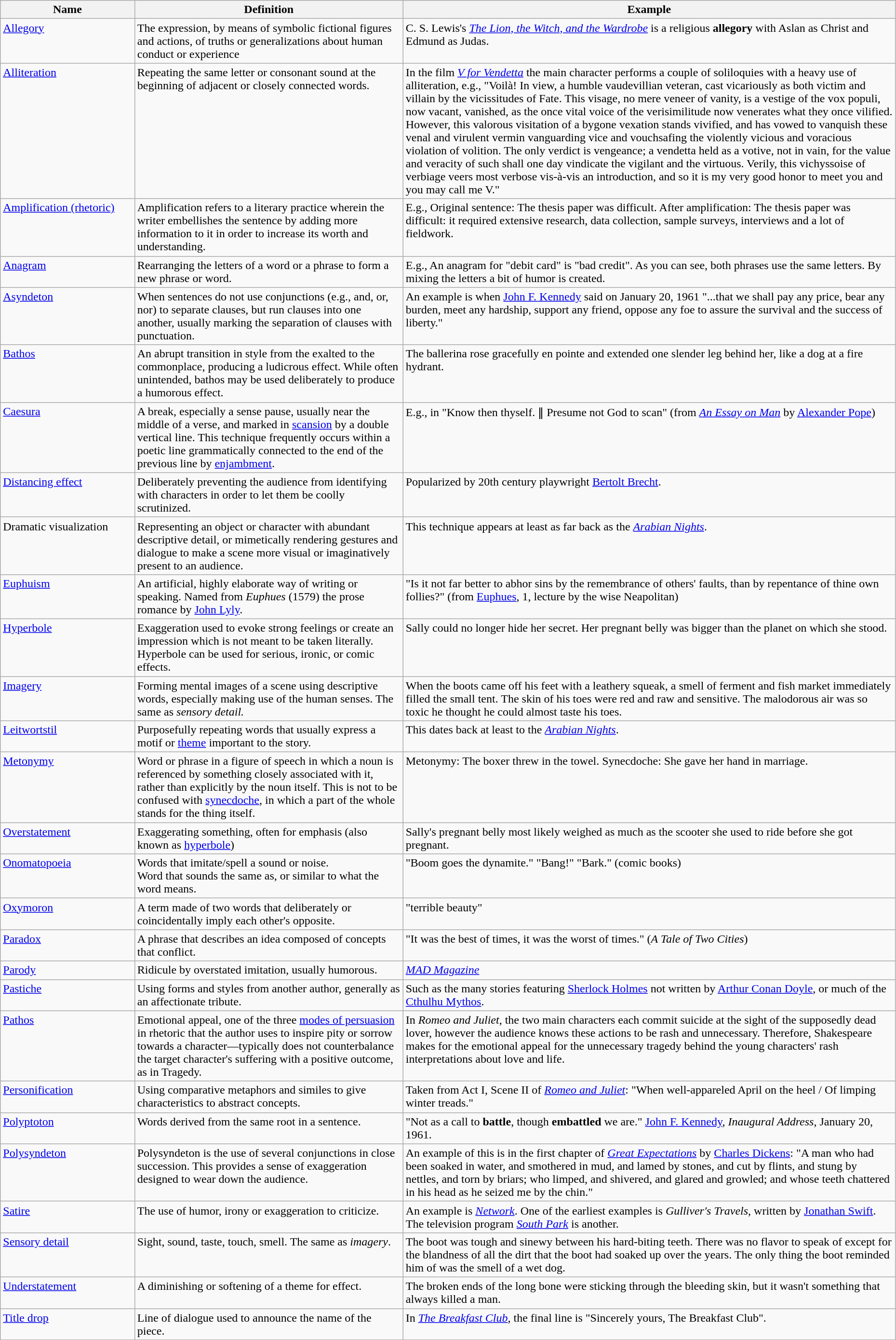<table class="wikitable sortable" style="border:1px;; width:98%;">
<tr valign="top">
<th style="width:15%">Name</th>
<th style="width:30%">Definition</th>
<th style="width:70%">Example</th>
</tr>
<tr valign="top">
<td><a href='#'>Allegory</a></td>
<td>The expression, by means of symbolic fictional figures and actions, of truths or generalizations about human conduct or experience</td>
<td>C. S. Lewis's <a href='#'><em>The Lion, the Witch, and the Wardrobe</em></a> is a religious <strong>allegory</strong> with Aslan as Christ and Edmund as Judas.</td>
</tr>
<tr valign="top">
<td><a href='#'>Alliteration</a></td>
<td>Repeating the same letter or consonant sound at the beginning of adjacent or closely connected words.</td>
<td>In the film <em><a href='#'>V for Vendetta</a></em> the main character performs a couple of soliloquies with a heavy use of alliteration, e.g., "Voilà! In view, a humble vaudevillian veteran, cast vicariously as both victim and villain by the vicissitudes of Fate. This visage, no mere veneer of vanity, is a vestige of the vox populi, now vacant, vanished, as the once vital voice of the verisimilitude now venerates what they once vilified. However, this valorous visitation of a bygone vexation stands vivified, and has vowed to vanquish these venal and virulent vermin vanguarding vice and vouchsafing the violently vicious and voracious violation of volition. The only verdict is vengeance; a vendetta held as a votive, not in vain, for the value and veracity of such shall one day vindicate the vigilant and the virtuous. Verily, this vichyssoise of verbiage veers most verbose vis-à-vis an introduction, and so it is my very good honor to meet you and you may call me V."</td>
</tr>
<tr valign="top">
<td><a href='#'>Amplification (rhetoric)</a></td>
<td>Amplification refers to a literary practice wherein the writer embellishes the sentence by adding more information to it in order to increase its worth and understanding.</td>
<td>E.g., Original sentence: The thesis paper was difficult. After amplification: The thesis paper was difficult: it required extensive research, data collection, sample surveys, interviews and a lot of fieldwork.</td>
</tr>
<tr valign="top">
<td><a href='#'>Anagram</a></td>
<td>Rearranging the letters of a word or a phrase to form a new phrase or word.</td>
<td>E.g., An anagram for "debit card" is "bad credit". As you can see, both phrases use the same letters. By mixing the letters a bit of humor is created.</td>
</tr>
<tr valign="top">
<td><a href='#'>Asyndeton</a></td>
<td>When sentences do not use conjunctions (e.g., and, or, nor) to separate clauses, but run clauses into one another, usually marking the separation of clauses with punctuation.</td>
<td>An example is when <a href='#'>John F. Kennedy</a> said on January 20, 1961 "...that we shall pay any price, bear any burden, meet any hardship, support any friend, oppose any foe to assure the survival and the success of liberty."</td>
</tr>
<tr valign="top">
<td><a href='#'>Bathos</a></td>
<td>An abrupt transition in style from the exalted to the commonplace, producing a ludicrous effect.  While often unintended, bathos may be used deliberately to produce a humorous effect.</td>
<td>The ballerina rose gracefully en pointe and extended one slender leg behind her, like a dog at a fire hydrant.</td>
</tr>
<tr valign="top">
<td><a href='#'>Caesura</a></td>
<td>A break, especially a sense pause, usually near the middle of a verse, and marked in <a href='#'>scansion</a> by a double vertical line. This technique frequently occurs within a poetic line grammatically connected to the end of the previous line by <a href='#'>enjambment</a>.</td>
<td>E.g., in "Know then thyself. ‖ Presume not God to scan" (from <em><a href='#'>An Essay on Man</a></em> by <a href='#'>Alexander Pope</a>)</td>
</tr>
<tr valign="top">
<td><a href='#'>Distancing effect</a></td>
<td>Deliberately preventing the audience from identifying with characters in order to let them be coolly scrutinized.</td>
<td>Popularized by 20th century playwright <a href='#'>Bertolt Brecht</a>.</td>
</tr>
<tr valign="top">
<td>Dramatic visualization</td>
<td>Representing an object or character with abundant descriptive detail, or mimetically rendering gestures and dialogue to make a scene more visual or imaginatively present to an audience.</td>
<td>This technique appears at least as far back as the <em><a href='#'>Arabian Nights</a></em>.</td>
</tr>
<tr valign="top">
<td><a href='#'>Euphuism</a></td>
<td>An artificial, highly elaborate way of writing or speaking. Named from <em>Euphues</em> (1579) the prose romance by <a href='#'>John Lyly</a>.</td>
<td>"Is it not far better to abhor sins by the remembrance of others' faults, than by repentance of thine own follies?" (from <a href='#'>Euphues</a>, 1, lecture by the wise Neapolitan)</td>
</tr>
<tr valign="top">
<td><a href='#'>Hyperbole</a></td>
<td>Exaggeration used to evoke strong feelings or create an impression which is not meant to be taken literally. Hyperbole can be used for serious, ironic, or comic effects.</td>
<td>Sally could no longer hide her secret. Her pregnant belly was bigger than the planet on which she stood.</td>
</tr>
<tr valign="top">
<td><a href='#'>Imagery</a></td>
<td>Forming mental images of a scene using descriptive words, especially making use of the human senses. The same as <em>sensory detail.</em></td>
<td>When the boots came off his feet with a leathery squeak, a smell of ferment and fish market immediately filled the small tent. The skin of his toes were red and raw and sensitive. The malodorous air was so toxic he thought he could almost taste his toes.</td>
</tr>
<tr valign="top">
<td><a href='#'>Leitwortstil</a></td>
<td>Purposefully repeating words that usually express a motif or <a href='#'>theme</a> important to the story.</td>
<td>This dates back at least to the <em><a href='#'>Arabian Nights</a></em>.</td>
</tr>
<tr valign="top">
<td><a href='#'>Metonymy</a></td>
<td>Word or phrase in a figure of speech in which a noun is referenced by something closely associated with it, rather than explicitly by the noun itself. This is not to be confused with <a href='#'>synecdoche</a>, in which a part of the whole stands for the thing itself.</td>
<td>Metonymy: The boxer threw in the towel. Synecdoche: She gave her hand in marriage.</td>
</tr>
<tr valign="top">
<td><a href='#'>Overstatement</a></td>
<td>Exaggerating something, often for emphasis (also known as <a href='#'>hyperbole</a>)</td>
<td>Sally's pregnant belly most likely weighed as much as the scooter she used to ride before she got pregnant.</td>
</tr>
<tr valign="top">
<td><a href='#'>Onomatopoeia</a></td>
<td>Words that imitate/spell a sound or noise.<br>Word that sounds the same as, or similar to what the word means.</td>
<td>"Boom goes the dynamite." "Bang!" "Bark." (comic books)</td>
</tr>
<tr valign="top">
<td><a href='#'>Oxymoron</a></td>
<td>A term made of two words that deliberately or coincidentally imply each other's opposite.</td>
<td>"terrible beauty"</td>
</tr>
<tr valign="top">
<td><a href='#'>Paradox</a></td>
<td>A phrase that describes an idea composed of concepts that conflict.</td>
<td>"It was the best of times, it was the worst of times." (<em>A Tale of Two Cities</em>)</td>
</tr>
<tr valign="top">
<td><a href='#'>Parody</a></td>
<td>Ridicule by overstated imitation, usually humorous.</td>
<td><em><a href='#'>MAD Magazine</a></em></td>
</tr>
<tr valign="top">
<td><a href='#'>Pastiche</a></td>
<td>Using forms and styles from another author, generally as an affectionate tribute.</td>
<td>Such as the many stories featuring <a href='#'>Sherlock Holmes</a> not written by <a href='#'>Arthur Conan Doyle</a>, or much of the <a href='#'>Cthulhu Mythos</a>.</td>
</tr>
<tr valign="top">
<td><a href='#'>Pathos</a></td>
<td>Emotional appeal, one of the three <a href='#'>modes of persuasion</a> in rhetoric that the author uses to inspire pity or sorrow towards a character—typically does not counterbalance the target character's suffering with a positive outcome, as in Tragedy.</td>
<td>In <em>Romeo and Juliet</em>, the two main characters each commit suicide at the sight of the supposedly dead lover, however the audience knows these actions to be rash and unnecessary. Therefore, Shakespeare makes for the emotional appeal for the unnecessary tragedy behind the young characters' rash interpretations about love and life.</td>
</tr>
<tr valign="top">
<td><a href='#'>Personification</a></td>
<td>Using comparative metaphors and similes to give characteristics to abstract concepts.</td>
<td>Taken from Act I, Scene II of <em><a href='#'>Romeo and Juliet</a></em>: "When well-appareled April on the heel / Of limping winter treads."</td>
</tr>
<tr valign="top">
<td><a href='#'>Polyptoton</a></td>
<td>Words derived from the same root in a sentence.</td>
<td>"Not as a call to <strong>battle</strong>, though <strong>embattled</strong> we are." <a href='#'>John F. Kennedy</a>, <em>Inaugural Address</em>, January 20, 1961.</td>
</tr>
<tr valign="top">
<td><a href='#'>Polysyndeton</a></td>
<td>Polysyndeton is the use of several conjunctions in close succession. This provides a sense of exaggeration designed to wear down the audience.</td>
<td>An example of this is in the first chapter of <em><a href='#'>Great Expectations</a></em> by <a href='#'>Charles Dickens</a>: "A man who had been soaked in water, and smothered in mud, and lamed by stones, and cut by flints, and stung by nettles, and torn by briars; who limped, and shivered, and glared and growled; and whose teeth chattered in his head as he seized me by the chin."</td>
</tr>
<tr valign="top">
<td><a href='#'>Satire</a></td>
<td>The use of humor, irony or exaggeration to criticize.</td>
<td>An example is <em><a href='#'>Network</a></em>. One of the earliest examples is <em>Gulliver's Travels</em>, written by <a href='#'>Jonathan Swift</a>. The television program <em><a href='#'>South Park</a></em> is another.</td>
</tr>
<tr valign="top">
<td><a href='#'>Sensory detail</a></td>
<td>Sight, sound, taste, touch, smell. The same as <em>imagery</em>.</td>
<td>The boot was tough and sinewy between his hard-biting teeth. There was no flavor to speak of except for the blandness of all the dirt that the boot had soaked up over the years. The only thing the boot reminded him of was the smell of a wet dog.</td>
</tr>
<tr valign="top">
<td><a href='#'>Understatement</a></td>
<td>A diminishing or softening of a theme for effect.</td>
<td>The broken ends of the long bone were sticking through the bleeding skin, but it wasn't something that always killed a man.</td>
</tr>
<tr valign="top"| >
<td><a href='#'>Title drop</a></td>
<td>Line of dialogue used to announce the name of the piece.</td>
<td>In <em><a href='#'>The Breakfast Club</a></em>, the final line is "Sincerely yours, The Breakfast Club".</td>
</tr>
</table>
